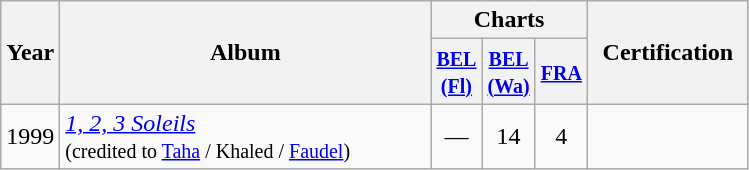<table class="wikitable">
<tr>
<th style="text-align:center;" rowspan="2">Year</th>
<th rowspan="2" style="text-align:center; width:240px;">Album</th>
<th style="text-align:center;" colspan="3">Charts</th>
<th rowspan="2" style="text-align:center; width:100px;">Certification</th>
</tr>
<tr>
<th width="20"><small><a href='#'>BEL<br>(Fl)</a></small></th>
<th width="20"><small><a href='#'>BEL<br>(Wa)</a></small></th>
<th width="20"><small><a href='#'>FRA</a><br></small></th>
</tr>
<tr>
<td style="text-align:center;">1999</td>
<td><em><a href='#'>1, 2, 3 Soleils</a></em> <br><small>(credited to <a href='#'>Taha</a> / Khaled / <a href='#'>Faudel</a>)</small></td>
<td style="text-align:center;">—</td>
<td style="text-align:center;">14</td>
<td style="text-align:center;">4</td>
<td style="text-align:center;"></td>
</tr>
</table>
